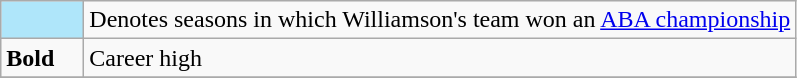<table class ="wikitable">
<tr>
<td style="background:#afe6fa; width:3em;"></td>
<td>Denotes seasons in which Williamson's team won an <a href='#'>ABA championship</a></td>
</tr>
<tr>
<td><strong>Bold</strong></td>
<td>Career high</td>
</tr>
<tr>
</tr>
</table>
